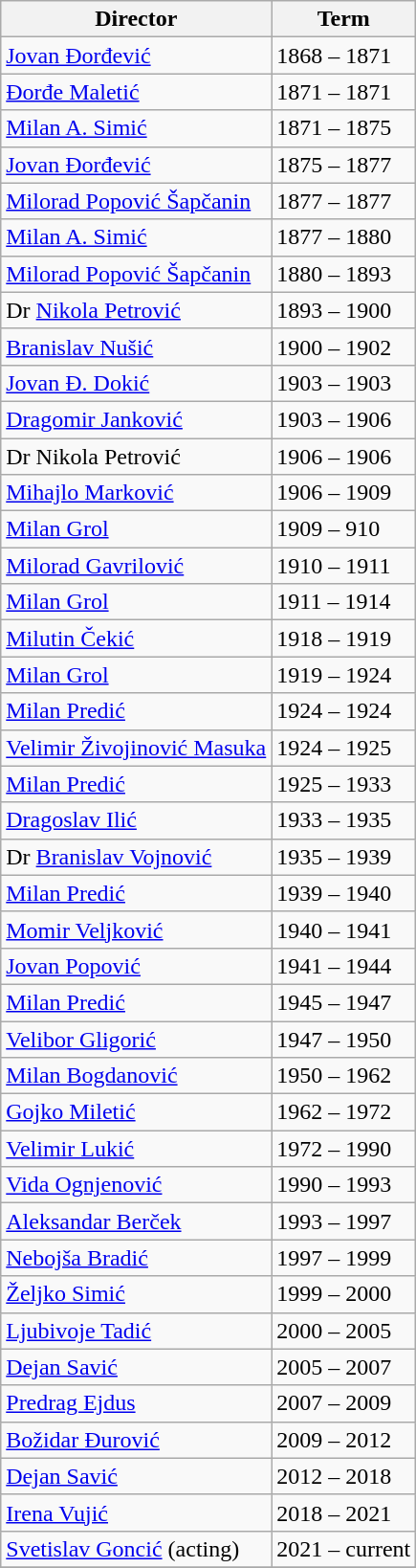<table class="wikitable">
<tr>
<th>Director</th>
<th>Term</th>
</tr>
<tr>
<td><a href='#'>Jovan Đorđević</a></td>
<td>1868 – 1871</td>
</tr>
<tr>
<td><a href='#'>Đorđe Maletić</a></td>
<td>1871 – 1871</td>
</tr>
<tr>
<td><a href='#'>Milan A. Simić</a></td>
<td>1871 – 1875</td>
</tr>
<tr>
<td><a href='#'>Jovan Đorđević</a></td>
<td>1875 – 1877</td>
</tr>
<tr>
<td><a href='#'>Milorad Popović Šapčanin</a></td>
<td>1877 – 1877</td>
</tr>
<tr>
<td><a href='#'>Milan A. Simić</a></td>
<td>1877 – 1880</td>
</tr>
<tr>
<td><a href='#'>Milorad Popović Šapčanin</a></td>
<td>1880 – 1893</td>
</tr>
<tr>
<td>Dr <a href='#'>Nikola Petrović</a></td>
<td>1893 – 1900</td>
</tr>
<tr>
<td><a href='#'>Branislav Nušić</a></td>
<td>1900 – 1902</td>
</tr>
<tr>
<td><a href='#'>Jovan Đ. Dokić</a></td>
<td>1903 – 1903</td>
</tr>
<tr>
<td><a href='#'>Dragomir Janković</a></td>
<td>1903 – 1906</td>
</tr>
<tr>
<td>Dr Nikola Petrović</td>
<td>1906 – 1906</td>
</tr>
<tr>
<td><a href='#'>Mihajlo Marković</a></td>
<td>1906 – 1909</td>
</tr>
<tr>
<td><a href='#'>Milan Grol</a></td>
<td>1909 – 910</td>
</tr>
<tr>
<td><a href='#'>Milorad Gavrilović</a></td>
<td>1910 – 1911</td>
</tr>
<tr>
<td><a href='#'>Milan Grol</a></td>
<td>1911 – 1914</td>
</tr>
<tr>
<td><a href='#'>Milutin Čekić</a></td>
<td>1918 – 1919</td>
</tr>
<tr>
<td><a href='#'>Milan Grol</a></td>
<td>1919 – 1924</td>
</tr>
<tr>
<td><a href='#'>Milan Predić</a></td>
<td>1924 – 1924</td>
</tr>
<tr>
<td><a href='#'>Velimir Živojinović Masuka</a></td>
<td>1924 – 1925</td>
</tr>
<tr>
<td><a href='#'>Milan Predić</a></td>
<td>1925 – 1933</td>
</tr>
<tr>
<td><a href='#'>Dragoslav Ilić</a></td>
<td>1933 – 1935</td>
</tr>
<tr>
<td>Dr <a href='#'>Branislav Vojnović</a></td>
<td>1935 – 1939</td>
</tr>
<tr>
<td><a href='#'>Milan Predić</a></td>
<td>1939 – 1940</td>
</tr>
<tr>
<td><a href='#'>Momir Veljković</a></td>
<td>1940 – 1941</td>
</tr>
<tr>
<td><a href='#'>Jovan Popović</a></td>
<td>1941 – 1944</td>
</tr>
<tr>
<td><a href='#'>Milan Predić</a></td>
<td>1945 – 1947</td>
</tr>
<tr>
<td><a href='#'>Velibor Gligorić</a></td>
<td>1947 – 1950</td>
</tr>
<tr>
<td><a href='#'>Milan Bogdanović</a></td>
<td>1950 – 1962</td>
</tr>
<tr>
<td><a href='#'>Gojko Miletić</a></td>
<td>1962 – 1972</td>
</tr>
<tr>
<td><a href='#'>Velimir Lukić</a></td>
<td>1972 – 1990</td>
</tr>
<tr>
<td><a href='#'>Vida Ognjenović</a></td>
<td>1990 – 1993</td>
</tr>
<tr>
<td><a href='#'>Aleksandar Berček</a></td>
<td>1993 – 1997</td>
</tr>
<tr>
<td><a href='#'>Nebojša Bradić</a></td>
<td>1997 – 1999</td>
</tr>
<tr>
<td><a href='#'>Željko Simić</a></td>
<td>1999 – 2000</td>
</tr>
<tr>
<td><a href='#'>Ljubivoje Tadić</a></td>
<td>2000 – 2005</td>
</tr>
<tr>
<td><a href='#'>Dejan Savić</a></td>
<td>2005 – 2007</td>
</tr>
<tr>
<td><a href='#'>Predrag Ejdus</a></td>
<td>2007 – 2009</td>
</tr>
<tr>
<td><a href='#'>Božidar Đurović</a></td>
<td>2009 – 2012</td>
</tr>
<tr>
<td><a href='#'>Dejan Savić</a></td>
<td>2012 – 2018</td>
</tr>
<tr>
<td><a href='#'>Irena Vujić</a></td>
<td>2018 – 2021</td>
</tr>
<tr>
<td><a href='#'>Svetislav Goncić</a>  (acting)</td>
<td>2021 – current</td>
</tr>
<tr>
</tr>
</table>
